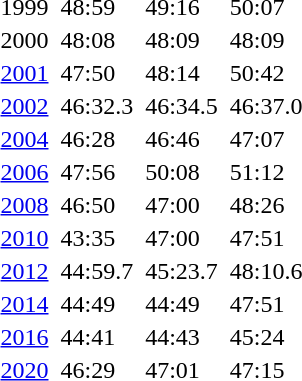<table>
<tr>
<td>1999</td>
<td></td>
<td>48:59</td>
<td></td>
<td>49:16</td>
<td></td>
<td>50:07</td>
</tr>
<tr>
<td>2000</td>
<td></td>
<td>48:08</td>
<td></td>
<td>48:09</td>
<td></td>
<td>48:09</td>
</tr>
<tr>
<td><a href='#'>2001</a></td>
<td></td>
<td>47:50</td>
<td></td>
<td>48:14</td>
<td></td>
<td>50:42</td>
</tr>
<tr>
<td><a href='#'>2002</a></td>
<td></td>
<td>46:32.3</td>
<td></td>
<td>46:34.5</td>
<td></td>
<td>46:37.0</td>
</tr>
<tr>
<td><a href='#'>2004</a></td>
<td></td>
<td>46:28</td>
<td></td>
<td>46:46</td>
<td></td>
<td>47:07</td>
</tr>
<tr>
<td><a href='#'>2006</a></td>
<td></td>
<td>47:56</td>
<td></td>
<td>50:08</td>
<td></td>
<td>51:12</td>
</tr>
<tr>
<td><a href='#'>2008</a></td>
<td></td>
<td>46:50</td>
<td></td>
<td>47:00</td>
<td></td>
<td>48:26</td>
</tr>
<tr>
<td><a href='#'>2010</a></td>
<td></td>
<td>43:35</td>
<td></td>
<td>47:00</td>
<td></td>
<td>47:51</td>
</tr>
<tr>
<td><a href='#'>2012</a></td>
<td></td>
<td>44:59.7</td>
<td></td>
<td>45:23.7</td>
<td></td>
<td>48:10.6</td>
</tr>
<tr>
<td><a href='#'>2014</a></td>
<td></td>
<td>44:49</td>
<td></td>
<td>44:49</td>
<td></td>
<td>47:51</td>
</tr>
<tr>
<td><a href='#'>2016</a></td>
<td></td>
<td>44:41</td>
<td></td>
<td>44:43</td>
<td></td>
<td>45:24</td>
</tr>
<tr>
<td><a href='#'>2020</a></td>
<td></td>
<td>46:29</td>
<td></td>
<td>47:01</td>
<td></td>
<td>47:15</td>
</tr>
</table>
